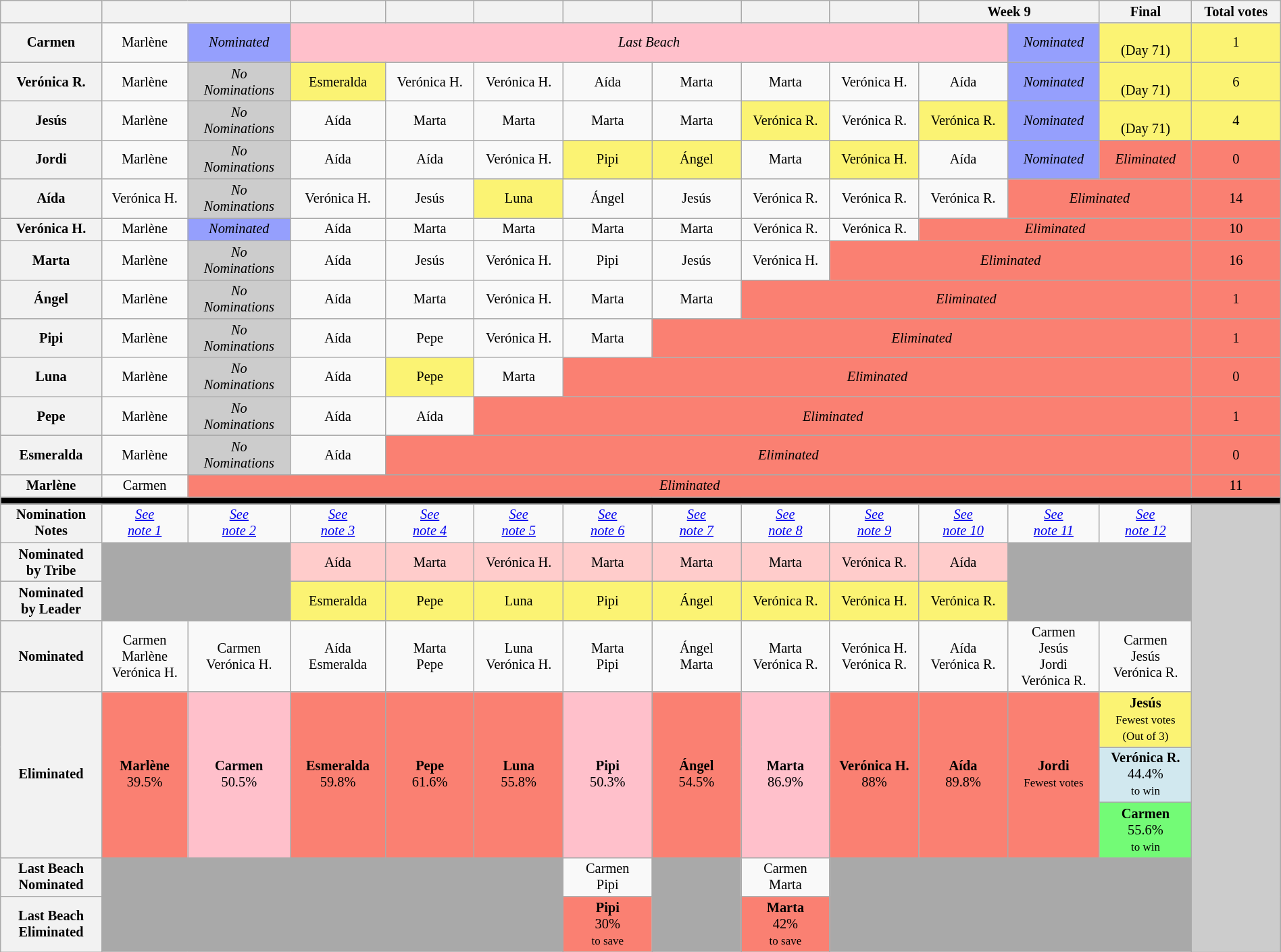<table class="wikitable" style="font-size:85%; text-align:center; width: 100%;">
<tr>
<th ! style="width: 5%;"></th>
<th colspan="2" style="width: 10%;"></th>
<th style="width: 5%;"></th>
<th style="width: 5%;"></th>
<th style="width: 5%;"></th>
<th style="width: 5%;"></th>
<th style="width: 5%;"></th>
<th style="width: 5%;"></th>
<th style="width: 5%;"></th>
<th style="width: 10%;" colspan=2>Week 9</th>
<th style="width: 5%">Final</th>
<th style="width: 5%">Total votes</th>
</tr>
<tr>
<th>Carmen</th>
<td>Marlène</td>
<td style="background-color: rgb(149, 159, 253);"><em>Nominated</em></td>
<td style="background:pink; text align:center" colspan="8"><em>Last Beach</em></td>
<td style="background:#959FFD; text-align:center"><em>Nominated</em></td>
<td style="background:#FBF373;"><strong></strong><br>(Day 71)</td>
<td style="background:#FBF373; text-align:center">1</td>
</tr>
<tr>
<th>Verónica R.</th>
<td>Marlène</td>
<td style="background:#CCC;"><em>No<br>Nominations</em></td>
<td bgcolor="#FBF373">Esmeralda</td>
<td>Verónica H.</td>
<td>Verónica H.</td>
<td>Aída</td>
<td>Marta</td>
<td>Marta</td>
<td>Verónica H.</td>
<td>Aída</td>
<td style="background:#959FFD; text-align:center"><em>Nominated</em></td>
<td style="background:#FBF373;"><strong></strong><br>(Day 71)</td>
<td style="background:#FBF373; text-align:center">6</td>
</tr>
<tr>
<th>Jesús</th>
<td>Marlène</td>
<td style="background:#CCC;"><em>No<br>Nominations</em></td>
<td>Aída</td>
<td>Marta</td>
<td>Marta</td>
<td>Marta</td>
<td>Marta</td>
<td bgcolor="#FBF373">Verónica R.</td>
<td>Verónica R.</td>
<td bgcolor="#FBF373">Verónica R.</td>
<td style="background:#959FFD; text-align:center"><em>Nominated</em></td>
<td style="background:#FBF373;"><strong></strong><br>(Day 71)</td>
<td style="background:#FBF373; text-align:center">4</td>
</tr>
<tr>
<th>Jordi</th>
<td>Marlène</td>
<td style="background:#CCC;"><em>No<br>Nominations</em></td>
<td>Aída</td>
<td>Aída</td>
<td>Verónica H.</td>
<td bgcolor="#FBF373">Pipi</td>
<td bgcolor="#FBF373">Ángel</td>
<td>Marta</td>
<td bgcolor="#FBF373">Verónica H.</td>
<td>Aída</td>
<td style="background:#959FFD; text-align:center"><em>Nominated</em></td>
<td style="background:#fa8072; text-align:center"><em>Eliminated</em><br></td>
<td style="background:#fa8072; text-align:center">0</td>
</tr>
<tr>
<th>Aída</th>
<td>Verónica H.</td>
<td style="background:#CCC;"><em>No<br>Nominations</em></td>
<td>Verónica H.</td>
<td>Jesús</td>
<td bgcolor="#FBF373">Luna</td>
<td>Ángel</td>
<td>Jesús</td>
<td>Verónica R.</td>
<td>Verónica R.</td>
<td>Verónica R.</td>
<td style="background:#fa8072; text-align:center" colspan="2"><em>Eliminated</em><br></td>
<td style="background:#fa8072; text-align:center">14</td>
</tr>
<tr>
<th>Verónica H.</th>
<td>Marlène</td>
<td style="background-color: rgb(149, 159, 253);"><em>Nominated</em></td>
<td>Aída</td>
<td>Marta</td>
<td>Marta</td>
<td>Marta</td>
<td>Marta</td>
<td>Verónica R.</td>
<td>Verónica R.</td>
<td style="background:#fa8072; text-align:center" colspan="3"><em>Eliminated</em><br></td>
<td style="background:#fa8072; text-align:center">10</td>
</tr>
<tr>
<th>Marta</th>
<td>Marlène</td>
<td style="background:#CCC;"><em>No<br>Nominations</em></td>
<td>Aída</td>
<td>Jesús</td>
<td>Verónica H.</td>
<td>Pipi</td>
<td>Jesús</td>
<td>Verónica H.</td>
<td style="background:#fa8072; text-align:center" colspan="4"><em>Eliminated</em><br></td>
<td style="background:#fa8072; text-align:center">16</td>
</tr>
<tr>
<th>Ángel</th>
<td>Marlène</td>
<td style="background:#CCC;"><em>No<br>Nominations</em></td>
<td>Aída</td>
<td>Marta</td>
<td>Verónica H.</td>
<td>Marta</td>
<td>Marta</td>
<td style="background:#fa8072; text-align:center" colspan="5"><em>Eliminated</em><br></td>
<td style="background:#fa8072; text-align:center">1</td>
</tr>
<tr>
<th>Pipi</th>
<td>Marlène</td>
<td style="background:#CCC;"><em>No<br>Nominations</em></td>
<td>Aída</td>
<td>Pepe</td>
<td>Verónica H.</td>
<td>Marta</td>
<td style="background:#fa8072; text-align:center" colspan="6"><em>Eliminated</em><br></td>
<td style="background:#fa8072; text-align:center">1</td>
</tr>
<tr>
<th>Luna</th>
<td>Marlène</td>
<td style="background:#CCC;"><em>No<br>Nominations</em></td>
<td>Aída</td>
<td bgcolor="#FBF373">Pepe</td>
<td>Marta</td>
<td style="background:#fa8072; text-align:center" colspan="7"><em>Eliminated</em><br></td>
<td style="background:#fa8072; text-align:center">0</td>
</tr>
<tr>
<th>Pepe</th>
<td>Marlène</td>
<td style="background:#CCC;"><em>No<br>Nominations</em></td>
<td>Aída</td>
<td>Aída</td>
<td style="background:#fa8072; text-align:center" colspan="8"><em>Eliminated</em><br></td>
<td style="background:#fa8072; text-align:center">1</td>
</tr>
<tr>
<th>Esmeralda</th>
<td>Marlène</td>
<td style="background:#CCC;"><em>No<br>Nominations</em></td>
<td>Aída</td>
<td style="background:#fa8072; text-align:center" colspan="9"><em>Eliminated</em><br></td>
<td style="background:#fa8072; text-align:center">0</td>
</tr>
<tr>
<th>Marlène</th>
<td>Carmen</td>
<td colspan="11" style="background:#fa8072; text-align:center"><em>Eliminated</em><br></td>
<td style="background:#fa8072; text-align:center">11</td>
</tr>
<tr>
<th style="background:#000000;" colspan="14"></th>
</tr>
<tr>
<th>Nomination Notes</th>
<td><em><a href='#'>See<br>note 1</a></em></td>
<td><em><a href='#'>See<br>note 2</a></em></td>
<td><em><a href='#'>See<br>note 3</a></em></td>
<td><em><a href='#'>See<br>note 4</a></em></td>
<td><em><a href='#'>See<br>note 5</a></em></td>
<td><em><a href='#'>See<br>note 6</a></em></td>
<td><em><a href='#'>See<br>note 7</a></em></td>
<td><em><a href='#'>See<br>note 8</a></em></td>
<td><em><a href='#'>See<br>note 9</a></em></td>
<td><em><a href='#'>See<br>note 10</a></em></td>
<td><em><a href='#'>See<br>note 11</a></em></td>
<td><em><a href='#'>See<br>note 12</a></em></td>
<td rowspan="9" style="background-color: #CCCCCC;"></td>
</tr>
<tr>
<th>Nominated<br>by Tribe</th>
<td colspan="2" rowspan="2" style="background-color: darkgray;"></td>
<td bgcolor="#ffcccb">Aída</td>
<td bgcolor="#ffcccb">Marta</td>
<td bgcolor="#ffcccb">Verónica H.</td>
<td bgcolor="#ffcccb">Marta</td>
<td bgcolor="#ffcccb">Marta</td>
<td bgcolor="#ffcccb">Marta</td>
<td bgcolor="#ffcccb">Verónica R.</td>
<td bgcolor="#ffcccb">Aída</td>
<td rowspan=2 colspan=2 bgcolor="darkgray"></td>
</tr>
<tr>
<th>Nominated<br>by Leader</th>
<td bgcolor="#FBF373">Esmeralda</td>
<td bgcolor="#FBF373">Pepe</td>
<td bgcolor="#FBF373">Luna</td>
<td bgcolor="#FBF373">Pipi</td>
<td bgcolor="#FBF373">Ángel</td>
<td bgcolor="#FBF373">Verónica R.</td>
<td bgcolor="#FBF373">Verónica H.</td>
<td bgcolor="#FBF373">Verónica R.</td>
</tr>
<tr>
<th>Nominated</th>
<td>Carmen<br>Marlène<br>Verónica H.</td>
<td>Carmen<br>Verónica H.</td>
<td>Aída<br>Esmeralda</td>
<td>Marta<br>Pepe</td>
<td>Luna<br>Verónica H.</td>
<td>Marta<br>Pipi</td>
<td>Ángel<br>Marta</td>
<td>Marta<br>Verónica R.</td>
<td>Verónica H.<br>Verónica R.</td>
<td>Aída<br>Verónica R.</td>
<td>Carmen<br>Jesús<br>Jordi<br>Verónica R.</td>
<td>Carmen<br>Jesús<br>Verónica R.</td>
</tr>
<tr>
<th rowspan=3>Eliminated</th>
<td rowspan="3" style="background:#fa8072; text-align:center"><strong>Marlène</strong><br>39.5%<br><small></small></td>
<td rowspan="3" style="background:pink; text-align:center"><strong>Carmen</strong><br>50.5%<br><small></small></td>
<td rowspan=3 style="background:#FA8072"><strong>Esmeralda</strong><br>59.8%<br><small></small></td>
<td rowspan=3 style="background:#FA8072"><strong>Pepe</strong><br>61.6%<br><small></small></td>
<td rowspan=3 style="background:#FA8072"><strong>Luna</strong><br>55.8%<br><small></small></td>
<td rowspan="3" style="background:pink"><strong>Pipi</strong><br>50.3%<br><small></small></td>
<td rowspan="3" style="background:#fa8072; text-align:center"><strong>Ángel</strong><br>54.5%<br><small></small></td>
<td rowspan="3" style="background:pink"><strong>Marta</strong><br>86.9%<br><small></small></td>
<td rowspan=3 style="background:#FA8072"><strong>Verónica H.</strong><br>88%<br><small></small></td>
<td rowspan=3 style="background:#FA8072"><strong>Aída</strong><br>89.8%<br><small></small></td>
<td rowspan=3 style="background:#FA8072"><strong>Jordi</strong><br><small>Fewest votes<br></small></td>
<td style="background:#FBF373"><strong>Jesús</strong><br><small>Fewest votes<br>(Out of 3)</small></td>
</tr>
<tr>
<td style="background:#D1E8EF"><strong>Verónica R.</strong><br>44.4%<br><small>to win</small></td>
</tr>
<tr>
<td style="background:#73FB76;"><strong>Carmen</strong><br>55.6%<br><small>to win</small></td>
</tr>
<tr>
<th>Last Beach<br>Nominated</th>
<td colspan="5" rowspan="2" style="background-color: darkgray;"></td>
<td>Carmen<br>Pipi</td>
<td rowspan="2" style="background-color: darkgray;"></td>
<td>Carmen<br>Marta</td>
<td colspan="4" rowspan="2" style="background-color: darkgray;"></td>
</tr>
<tr>
<th>Last Beach<br>Eliminated</th>
<td style="background:#FA8072;"><strong>Pipi</strong><br>30%<br><small>to save</small></td>
<td style="background:#FA8072;"><strong>Marta</strong><br>42%<br><small>to save</small></td>
</tr>
</table>
